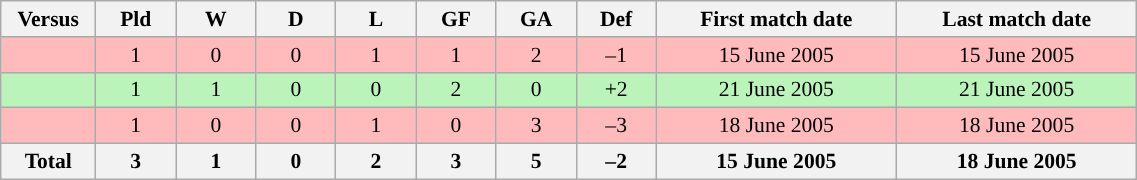<table class="wikitable collapsed" style="font-size:90%; text-align:center;" width="60%">
<tr>
<th width="5%">Versus</th>
<th width="5%">Pld</th>
<th width="5%">W</th>
<th width="5%">D</th>
<th width="5%">L</th>
<th width="5%">GF</th>
<th width="5%">GA</th>
<th width="5%">Def</th>
<th width="15%">First match date</th>
<th width="15%">Last match date</th>
</tr>
<tr bgcolor="#ffbbbb">
<td align="left"></td>
<td>1</td>
<td>0</td>
<td>0</td>
<td>1</td>
<td>1</td>
<td>2</td>
<td>–1</td>
<td>15 June 2005</td>
<td>15 June 2005</td>
</tr>
<tr bgcolor="#bbf3bb">
<td align="left"></td>
<td>1</td>
<td>1</td>
<td>0</td>
<td>0</td>
<td>2</td>
<td>0</td>
<td>+2</td>
<td>21 June 2005</td>
<td>21 June 2005</td>
</tr>
<tr bgcolor="#ffbbbb">
<td align="left"></td>
<td>1</td>
<td>0</td>
<td>0</td>
<td>1</td>
<td>0</td>
<td>3</td>
<td>–3</td>
<td>18 June 2005</td>
<td>18 June 2005</td>
</tr>
<tr>
<th>Total</th>
<th>3</th>
<th>1</th>
<th>0</th>
<th>2</th>
<th>3</th>
<th>5</th>
<th>–2</th>
<th>15 June 2005</th>
<th>18 June 2005</th>
</tr>
</table>
